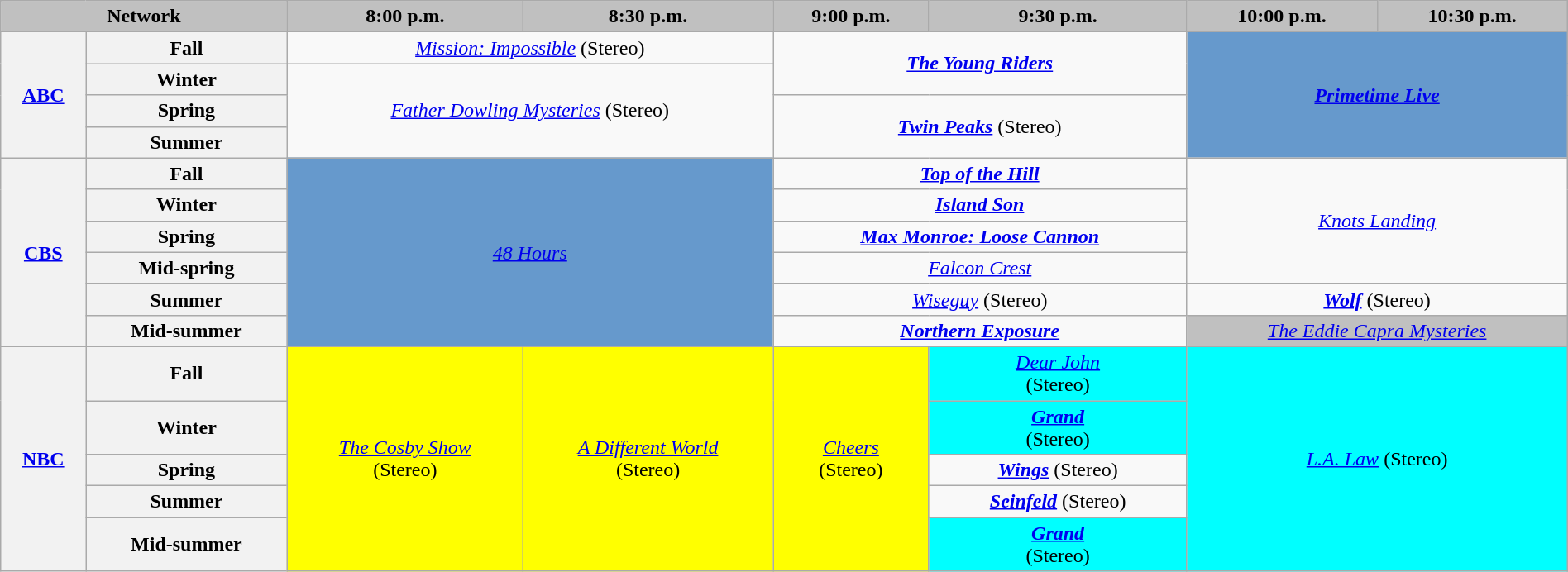<table class="wikitable" style="width:100%;margin-right:0;text-align:center">
<tr>
<th colspan="2" style="background-color:#C0C0C0;text-align:center">Network</th>
<th style="background-color:#C0C0C0;text-align:center">8:00 p.m.</th>
<th style="background-color:#C0C0C0;text-align:center">8:30 p.m.</th>
<th style="background-color:#C0C0C0;text-align:center">9:00 p.m.</th>
<th style="background-color:#C0C0C0;text-align:center">9:30 p.m.</th>
<th style="background-color:#C0C0C0;text-align:center">10:00 p.m.</th>
<th style="background-color:#C0C0C0;text-align:center">10:30 p.m.</th>
</tr>
<tr>
<th rowspan="4"><a href='#'>ABC</a></th>
<th>Fall</th>
<td colspan="2"><em><a href='#'>Mission: Impossible</a></em> (Stereo)</td>
<td rowspan="2" colspan="2"><strong><em><a href='#'>The Young Riders</a></em></strong></td>
<td rowspan="4" colspan="2" style="background:#6699CC;"><strong><em><a href='#'>Primetime Live</a></em></strong></td>
</tr>
<tr>
<th>Winter</th>
<td rowspan="3" colspan="2"><em><a href='#'>Father Dowling Mysteries</a></em> (Stereo)</td>
</tr>
<tr>
<th>Spring</th>
<td rowspan="2" colspan="2"><strong><em><a href='#'>Twin Peaks</a></em></strong> (Stereo)</td>
</tr>
<tr>
<th>Summer</th>
</tr>
<tr>
<th rowspan="6"><a href='#'>CBS</a></th>
<th>Fall</th>
<td rowspan="6" colspan="2" style="background:#6699CC;"><em><a href='#'>48 Hours</a></em></td>
<td colspan="2"><strong><em><a href='#'>Top of the Hill</a></em></strong></td>
<td rowspan="4" colspan="2"><em><a href='#'>Knots Landing</a></em></td>
</tr>
<tr>
<th>Winter</th>
<td colspan="2"><strong><em><a href='#'>Island Son</a></em></strong></td>
</tr>
<tr>
<th>Spring</th>
<td colspan="2"><strong><em><a href='#'>Max Monroe: Loose Cannon</a></em></strong></td>
</tr>
<tr>
<th>Mid-spring</th>
<td colspan="2"><em><a href='#'>Falcon Crest</a></em></td>
</tr>
<tr>
<th>Summer</th>
<td colspan="2"><em><a href='#'>Wiseguy</a></em> (Stereo)</td>
<td colspan="2"><strong><em><a href='#'>Wolf</a></em></strong> (Stereo)</td>
</tr>
<tr>
<th>Mid-summer</th>
<td colspan="2"><strong><em><a href='#'>Northern Exposure</a></em></strong></td>
<td colspan="2" style="background:#C0C0C0;"><em><a href='#'>The Eddie Capra Mysteries</a></em> </td>
</tr>
<tr>
<th rowspan="5"><a href='#'>NBC</a></th>
<th>Fall</th>
<td style="background:#FFFF00;" rowspan="5"><em><a href='#'>The Cosby Show</a></em><br>(Stereo) </td>
<td style="background:#FFFF00;" rowspan="5"><em><a href='#'>A Different World</a></em><br>(Stereo) </td>
<td style="background:#FFFF00;" rowspan="5"><em><a href='#'>Cheers</a></em><br>(Stereo) </td>
<td style="background:#00FFFF;"><em><a href='#'>Dear John</a></em><br>(Stereo) </td>
<td style="background:#00FFFF;" rowspan="5" colspan="2"><em><a href='#'>L.A. Law</a></em> (Stereo) </td>
</tr>
<tr>
<th>Winter</th>
<td style="background:#00FFFF;"><strong><em><a href='#'>Grand</a></em></strong><br>(Stereo) </td>
</tr>
<tr>
<th>Spring</th>
<td><strong><em><a href='#'>Wings</a></em></strong> (Stereo)</td>
</tr>
<tr>
<th>Summer</th>
<td><strong><em><a href='#'>Seinfeld</a></em></strong> (Stereo)</td>
</tr>
<tr>
<th>Mid-summer</th>
<td style="background:#00FFFF;"><strong><em><a href='#'>Grand</a></em></strong><br>(Stereo) </td>
</tr>
</table>
